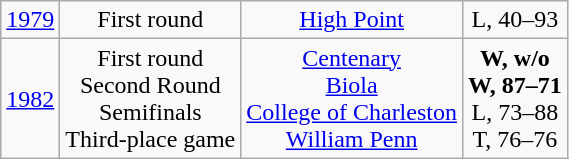<table class="wikitable">
<tr align="center">
<td><a href='#'>1979</a></td>
<td>First round</td>
<td><a href='#'>High Point</a></td>
<td>L, 40–93</td>
</tr>
<tr align="center">
<td><a href='#'>1982</a></td>
<td>First round<br>Second Round<br>Semifinals<br>Third-place game</td>
<td><a href='#'>Centenary</a><br><a href='#'>Biola</a><br><a href='#'>College of Charleston</a><br><a href='#'>William Penn</a></td>
<td><strong>W, w/o</strong><br><strong>W, 87–71</strong><br>L, 73–88<br>T, 76–76</td>
</tr>
</table>
